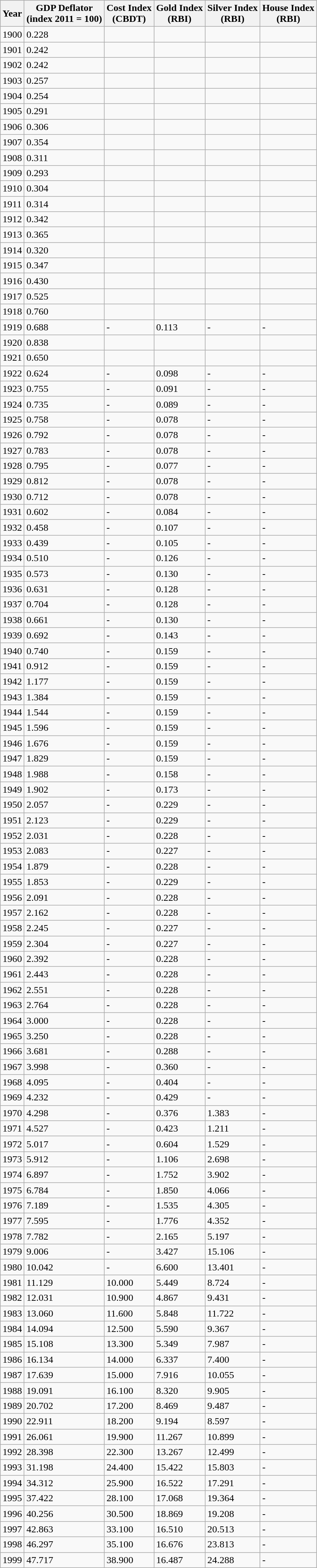<table class="wikitable sortable">
<tr>
<th>Year</th>
<th>GDP Deflator<br>(index 2011 = 100)</th>
<th>Cost Index<br> (CBDT)</th>
<th>Gold Index<br> (RBI)</th>
<th>Silver Index<br> (RBI)</th>
<th>House Index<br> (RBI)</th>
</tr>
<tr>
<td>1900</td>
<td>0.228</td>
<td></td>
<td></td>
<td></td>
<td></td>
</tr>
<tr>
<td>1901</td>
<td>0.242</td>
<td></td>
<td></td>
<td></td>
<td></td>
</tr>
<tr>
<td>1902</td>
<td>0.242</td>
<td></td>
<td></td>
<td></td>
<td></td>
</tr>
<tr>
<td>1903</td>
<td>0.257</td>
<td></td>
<td></td>
<td></td>
<td></td>
</tr>
<tr>
<td>1904</td>
<td>0.254</td>
<td></td>
<td></td>
<td></td>
<td></td>
</tr>
<tr>
<td>1905</td>
<td>0.291</td>
<td></td>
<td></td>
<td></td>
<td></td>
</tr>
<tr>
<td>1906</td>
<td>0.306</td>
<td></td>
<td></td>
<td></td>
<td></td>
</tr>
<tr>
<td>1907</td>
<td>0.354</td>
<td></td>
<td></td>
<td></td>
<td></td>
</tr>
<tr>
<td>1908</td>
<td>0.311</td>
<td></td>
<td></td>
<td></td>
<td></td>
</tr>
<tr>
<td>1909</td>
<td>0.293</td>
<td></td>
<td></td>
<td></td>
<td></td>
</tr>
<tr>
<td>1910</td>
<td>0.304</td>
<td></td>
<td></td>
<td></td>
<td></td>
</tr>
<tr>
<td>1911</td>
<td>0.314</td>
<td></td>
<td></td>
<td></td>
<td></td>
</tr>
<tr>
<td>1912</td>
<td>0.342</td>
<td></td>
<td></td>
<td></td>
<td></td>
</tr>
<tr>
<td>1913</td>
<td>0.365</td>
<td></td>
<td></td>
<td></td>
<td></td>
</tr>
<tr>
<td>1914</td>
<td>0.320</td>
<td></td>
<td></td>
<td></td>
<td></td>
</tr>
<tr>
<td>1915</td>
<td>0.347</td>
<td></td>
<td></td>
<td></td>
<td></td>
</tr>
<tr>
<td>1916</td>
<td>0.430</td>
<td></td>
<td></td>
<td></td>
<td></td>
</tr>
<tr>
<td>1917</td>
<td>0.525</td>
<td></td>
<td></td>
<td></td>
<td></td>
</tr>
<tr>
<td>1918</td>
<td>0.760</td>
<td></td>
<td></td>
<td></td>
<td></td>
</tr>
<tr>
<td>1919</td>
<td>0.688</td>
<td>-</td>
<td>0.113</td>
<td>-</td>
<td>-</td>
</tr>
<tr>
<td>1920</td>
<td>0.838</td>
<td></td>
<td></td>
<td></td>
<td></td>
</tr>
<tr>
<td>1921</td>
<td>0.650</td>
<td></td>
<td></td>
<td></td>
<td></td>
</tr>
<tr>
<td>1922</td>
<td>0.624</td>
<td>-</td>
<td>0.098</td>
<td>-</td>
<td>-</td>
</tr>
<tr>
<td>1923</td>
<td>0.755</td>
<td>-</td>
<td>0.091</td>
<td>-</td>
<td>-</td>
</tr>
<tr>
<td>1924</td>
<td>0.735</td>
<td>-</td>
<td>0.089</td>
<td>-</td>
<td>-</td>
</tr>
<tr>
<td>1925</td>
<td>0.758</td>
<td>-</td>
<td>0.078</td>
<td>-</td>
<td>-</td>
</tr>
<tr>
<td>1926</td>
<td>0.792</td>
<td>-</td>
<td>0.078</td>
<td>-</td>
<td>-</td>
</tr>
<tr>
<td>1927</td>
<td>0.783</td>
<td>-</td>
<td>0.078</td>
<td>-</td>
<td>-</td>
</tr>
<tr>
<td>1928</td>
<td>0.795</td>
<td>-</td>
<td>0.077</td>
<td>-</td>
<td>-</td>
</tr>
<tr>
<td>1929</td>
<td>0.812</td>
<td>-</td>
<td>0.078</td>
<td>-</td>
<td>-</td>
</tr>
<tr>
<td>1930</td>
<td>0.712</td>
<td>-</td>
<td>0.078</td>
<td>-</td>
<td>-</td>
</tr>
<tr>
<td>1931</td>
<td>0.602</td>
<td>-</td>
<td>0.084</td>
<td>-</td>
<td>-</td>
</tr>
<tr>
<td>1932</td>
<td>0.458</td>
<td>-</td>
<td>0.107</td>
<td>-</td>
<td>-</td>
</tr>
<tr>
<td>1933</td>
<td>0.439</td>
<td>-</td>
<td>0.105</td>
<td>-</td>
<td>-</td>
</tr>
<tr>
<td>1934</td>
<td>0.510</td>
<td>-</td>
<td>0.126</td>
<td>-</td>
<td>-</td>
</tr>
<tr>
<td>1935</td>
<td>0.573</td>
<td>-</td>
<td>0.130</td>
<td>-</td>
<td>-</td>
</tr>
<tr>
<td>1936</td>
<td>0.631</td>
<td>-</td>
<td>0.128</td>
<td>-</td>
<td>-</td>
</tr>
<tr>
<td>1937</td>
<td>0.704</td>
<td>-</td>
<td>0.128</td>
<td>-</td>
<td>-</td>
</tr>
<tr>
<td>1938</td>
<td>0.661</td>
<td>-</td>
<td>0.130</td>
<td>-</td>
<td>-</td>
</tr>
<tr>
<td>1939</td>
<td>0.692</td>
<td>-</td>
<td>0.143</td>
<td>-</td>
<td>-</td>
</tr>
<tr>
<td>1940</td>
<td>0.740</td>
<td>-</td>
<td>0.159</td>
<td>-</td>
<td>-</td>
</tr>
<tr>
<td>1941</td>
<td>0.912</td>
<td>-</td>
<td>0.159</td>
<td>-</td>
<td>-</td>
</tr>
<tr>
<td>1942</td>
<td>1.177</td>
<td>-</td>
<td>0.159</td>
<td>-</td>
<td>-</td>
</tr>
<tr>
<td>1943</td>
<td>1.384</td>
<td>-</td>
<td>0.159</td>
<td>-</td>
<td>-</td>
</tr>
<tr>
<td>1944</td>
<td>1.544</td>
<td>-</td>
<td>0.159</td>
<td>-</td>
<td>-</td>
</tr>
<tr>
<td>1945</td>
<td>1.596</td>
<td>-</td>
<td>0.159</td>
<td>-</td>
<td>-</td>
</tr>
<tr>
<td>1946</td>
<td>1.676</td>
<td>-</td>
<td>0.159</td>
<td>-</td>
<td>-</td>
</tr>
<tr>
<td>1947</td>
<td>1.829</td>
<td>-</td>
<td>0.159</td>
<td>-</td>
<td>-</td>
</tr>
<tr>
<td>1948</td>
<td>1.988</td>
<td>-</td>
<td>0.158</td>
<td>-</td>
<td>-</td>
</tr>
<tr>
<td>1949</td>
<td>1.902</td>
<td>-</td>
<td>0.173</td>
<td>-</td>
<td>-</td>
</tr>
<tr>
<td>1950</td>
<td>2.057</td>
<td>-</td>
<td>0.229</td>
<td>-</td>
<td>-</td>
</tr>
<tr>
<td>1951</td>
<td>2.123</td>
<td>-</td>
<td>0.229</td>
<td>-</td>
<td>-</td>
</tr>
<tr>
<td>1952</td>
<td>2.031</td>
<td>-</td>
<td>0.228</td>
<td>-</td>
<td>-</td>
</tr>
<tr>
<td>1953</td>
<td>2.083</td>
<td>-</td>
<td>0.227</td>
<td>-</td>
<td>-</td>
</tr>
<tr>
<td>1954</td>
<td>1.879</td>
<td>-</td>
<td>0.228</td>
<td>-</td>
<td>-</td>
</tr>
<tr>
<td>1955</td>
<td>1.853</td>
<td>-</td>
<td>0.229</td>
<td>-</td>
<td>-</td>
</tr>
<tr>
<td>1956</td>
<td>2.091</td>
<td>-</td>
<td>0.228</td>
<td>-</td>
<td>-</td>
</tr>
<tr>
<td>1957</td>
<td>2.162</td>
<td>-</td>
<td>0.228</td>
<td>-</td>
<td>-</td>
</tr>
<tr>
<td>1958</td>
<td>2.245</td>
<td>-</td>
<td>0.227</td>
<td>-</td>
<td>-</td>
</tr>
<tr>
<td>1959</td>
<td>2.304</td>
<td>-</td>
<td>0.227</td>
<td>-</td>
<td>-</td>
</tr>
<tr>
<td>1960</td>
<td>2.392</td>
<td>-</td>
<td>0.228</td>
<td>-</td>
<td>-</td>
</tr>
<tr>
<td>1961</td>
<td>2.443</td>
<td>-</td>
<td>0.228</td>
<td>-</td>
<td>-</td>
</tr>
<tr>
<td>1962</td>
<td>2.551</td>
<td>-</td>
<td>0.228</td>
<td>-</td>
<td>-</td>
</tr>
<tr>
<td>1963</td>
<td>2.764</td>
<td>-</td>
<td>0.228</td>
<td>-</td>
<td>-</td>
</tr>
<tr>
<td>1964</td>
<td>3.000</td>
<td>-</td>
<td>0.228</td>
<td>-</td>
<td>-</td>
</tr>
<tr>
<td>1965</td>
<td>3.250</td>
<td>-</td>
<td>0.228</td>
<td>-</td>
<td>-</td>
</tr>
<tr>
<td>1966</td>
<td>3.681</td>
<td>-</td>
<td>0.288</td>
<td>-</td>
<td>-</td>
</tr>
<tr>
<td>1967</td>
<td>3.998</td>
<td>-</td>
<td>0.360</td>
<td>-</td>
<td>-</td>
</tr>
<tr>
<td>1968</td>
<td>4.095</td>
<td>-</td>
<td>0.404</td>
<td>-</td>
<td>-</td>
</tr>
<tr>
<td>1969</td>
<td>4.232</td>
<td>-</td>
<td>0.429</td>
<td>-</td>
<td>-</td>
</tr>
<tr>
<td>1970</td>
<td>4.298</td>
<td>-</td>
<td>0.376</td>
<td>1.383</td>
<td>-</td>
</tr>
<tr>
<td>1971</td>
<td>4.527</td>
<td>-</td>
<td>0.423</td>
<td>1.211</td>
<td>-</td>
</tr>
<tr>
<td>1972</td>
<td>5.017</td>
<td>-</td>
<td>0.604</td>
<td>1.529</td>
<td>-</td>
</tr>
<tr>
<td>1973</td>
<td>5.912</td>
<td>-</td>
<td>1.106</td>
<td>2.698</td>
<td>-</td>
</tr>
<tr>
<td>1974</td>
<td>6.897</td>
<td>-</td>
<td>1.752</td>
<td>3.902</td>
<td>-</td>
</tr>
<tr>
<td>1975</td>
<td>6.784</td>
<td>-</td>
<td>1.850</td>
<td>4.066</td>
<td>-</td>
</tr>
<tr>
<td>1976</td>
<td>7.189</td>
<td>-</td>
<td>1.535</td>
<td>4.305</td>
<td>-</td>
</tr>
<tr>
<td>1977</td>
<td>7.595</td>
<td>-</td>
<td>1.776</td>
<td>4.352</td>
<td>-</td>
</tr>
<tr>
<td>1978</td>
<td>7.782</td>
<td>-</td>
<td>2.165</td>
<td>5.197</td>
<td>-</td>
</tr>
<tr>
<td>1979</td>
<td>9.006</td>
<td>-</td>
<td>3.427</td>
<td>15.106</td>
<td>-</td>
</tr>
<tr>
<td>1980</td>
<td>10.042</td>
<td>-</td>
<td>6.600</td>
<td>13.401</td>
<td>-</td>
</tr>
<tr>
<td>1981</td>
<td>11.129</td>
<td>10.000</td>
<td>5.449</td>
<td>8.724</td>
<td>-</td>
</tr>
<tr>
<td>1982</td>
<td>12.031</td>
<td>10.900</td>
<td>4.867</td>
<td>9.431</td>
<td>-</td>
</tr>
<tr>
<td>1983</td>
<td>13.060</td>
<td>11.600</td>
<td>5.848</td>
<td>11.722</td>
<td>-</td>
</tr>
<tr>
<td>1984</td>
<td>14.094</td>
<td>12.500</td>
<td>5.590</td>
<td>9.367</td>
<td>-</td>
</tr>
<tr>
<td>1985</td>
<td>15.108</td>
<td>13.300</td>
<td>5.349</td>
<td>7.987</td>
<td>-</td>
</tr>
<tr>
<td>1986</td>
<td>16.134</td>
<td>14.000</td>
<td>6.337</td>
<td>7.400</td>
<td>-</td>
</tr>
<tr>
<td>1987</td>
<td>17.639</td>
<td>15.000</td>
<td>7.916</td>
<td>10.055</td>
<td>-</td>
</tr>
<tr>
<td>1988</td>
<td>19.091</td>
<td>16.100</td>
<td>8.320</td>
<td>9.905</td>
<td>-</td>
</tr>
<tr>
<td>1989</td>
<td>20.702</td>
<td>17.200</td>
<td>8.469</td>
<td>9.487</td>
<td>-</td>
</tr>
<tr>
<td>1990</td>
<td>22.911</td>
<td>18.200</td>
<td>9.194</td>
<td>8.597</td>
<td>-</td>
</tr>
<tr>
<td>1991</td>
<td>26.061</td>
<td>19.900</td>
<td>11.267</td>
<td>10.899</td>
<td>-</td>
</tr>
<tr>
<td>1992</td>
<td>28.398</td>
<td>22.300</td>
<td>13.267</td>
<td>12.499</td>
<td>-</td>
</tr>
<tr>
<td>1993</td>
<td>31.198</td>
<td>24.400</td>
<td>15.422</td>
<td>15.803</td>
<td>-</td>
</tr>
<tr>
<td>1994</td>
<td>34.312</td>
<td>25.900</td>
<td>16.522</td>
<td>17.291</td>
<td>-</td>
</tr>
<tr>
<td>1995</td>
<td>37.422</td>
<td>28.100</td>
<td>17.068</td>
<td>19.364</td>
<td>-</td>
</tr>
<tr>
<td>1996</td>
<td>40.256</td>
<td>30.500</td>
<td>18.869</td>
<td>19.208</td>
<td>-</td>
</tr>
<tr>
<td>1997</td>
<td>42.863</td>
<td>33.100</td>
<td>16.510</td>
<td>20.513</td>
<td>-</td>
</tr>
<tr>
<td>1998</td>
<td>46.297</td>
<td>35.100</td>
<td>16.676</td>
<td>23.813</td>
<td>-</td>
</tr>
<tr>
<td>1999</td>
<td>47.717</td>
<td>38.900</td>
<td>16.487</td>
<td>24.288</td>
<td>-</td>
</tr>
</table>
